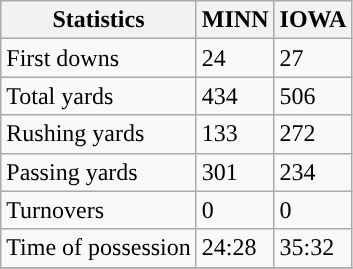<table class="wikitable">
<tr>
<th>Statistics</th>
<th>MINN</th>
<th>IOWA</th>
</tr>
<tr>
<td>First downs</td>
<td>24</td>
<td>27</td>
</tr>
<tr>
<td>Total yards</td>
<td>434</td>
<td>506</td>
</tr>
<tr>
<td>Rushing yards</td>
<td>133</td>
<td>272</td>
</tr>
<tr>
<td>Passing yards</td>
<td>301</td>
<td>234</td>
</tr>
<tr>
<td>Turnovers</td>
<td>0</td>
<td>0</td>
</tr>
<tr>
<td>Time of possession</td>
<td>24:28</td>
<td>35:32</td>
</tr>
<tr>
</tr>
</table>
